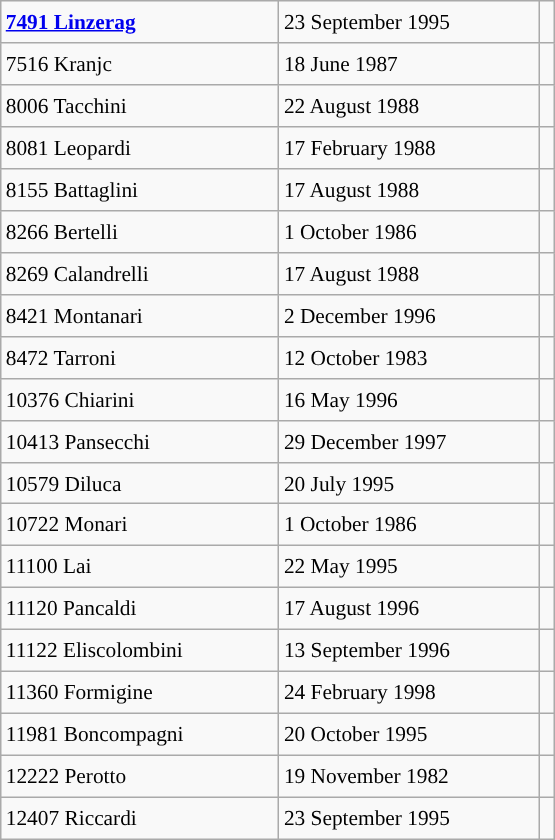<table class="wikitable" style="font-size: 89%; float: left; width: 26em; margin-right: 1em; height: 560px;">
<tr>
<td><strong><a href='#'>7491 Linzerag</a></strong></td>
<td>23 September 1995</td>
<td></td>
</tr>
<tr>
<td>7516 Kranjc</td>
<td>18 June 1987</td>
<td></td>
</tr>
<tr>
<td>8006 Tacchini</td>
<td>22 August 1988</td>
<td></td>
</tr>
<tr>
<td>8081 Leopardi</td>
<td>17 February 1988</td>
<td></td>
</tr>
<tr>
<td>8155 Battaglini</td>
<td>17 August 1988</td>
<td></td>
</tr>
<tr>
<td>8266 Bertelli</td>
<td>1 October 1986</td>
<td></td>
</tr>
<tr>
<td>8269 Calandrelli</td>
<td>17 August 1988</td>
<td></td>
</tr>
<tr>
<td>8421 Montanari</td>
<td>2 December 1996</td>
<td></td>
</tr>
<tr>
<td>8472 Tarroni</td>
<td>12 October 1983</td>
<td></td>
</tr>
<tr>
<td>10376 Chiarini</td>
<td>16 May 1996</td>
<td></td>
</tr>
<tr>
<td>10413 Pansecchi</td>
<td>29 December 1997</td>
<td></td>
</tr>
<tr>
<td>10579 Diluca</td>
<td>20 July 1995</td>
<td></td>
</tr>
<tr>
<td>10722 Monari</td>
<td>1 October 1986</td>
<td></td>
</tr>
<tr>
<td>11100 Lai</td>
<td>22 May 1995</td>
<td></td>
</tr>
<tr>
<td>11120 Pancaldi</td>
<td>17 August 1996</td>
<td></td>
</tr>
<tr>
<td>11122 Eliscolombini</td>
<td>13 September 1996</td>
<td></td>
</tr>
<tr>
<td>11360 Formigine</td>
<td>24 February 1998</td>
<td></td>
</tr>
<tr>
<td>11981 Boncompagni</td>
<td>20 October 1995</td>
<td></td>
</tr>
<tr>
<td>12222 Perotto</td>
<td>19 November 1982</td>
<td></td>
</tr>
<tr>
<td>12407 Riccardi</td>
<td>23 September 1995</td>
<td></td>
</tr>
</table>
